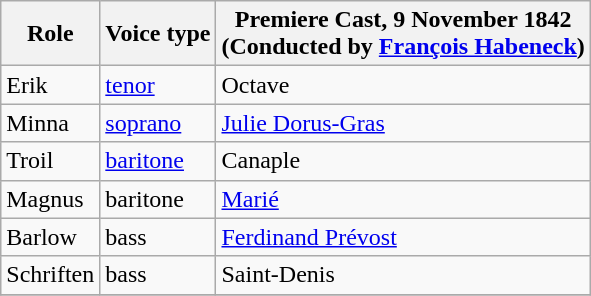<table class="wikitable">
<tr>
<th>Role</th>
<th>Voice type</th>
<th>Premiere Cast, 9 November 1842<br>(Conducted by <a href='#'>François&nbsp;Habeneck</a>)</th>
</tr>
<tr>
<td>Erik</td>
<td><a href='#'>tenor</a></td>
<td>Octave</td>
</tr>
<tr>
<td>Minna</td>
<td><a href='#'>soprano</a></td>
<td><a href='#'>Julie Dorus-Gras</a></td>
</tr>
<tr>
<td>Troil</td>
<td><a href='#'>baritone</a></td>
<td>Canaple</td>
</tr>
<tr>
<td>Magnus</td>
<td>baritone</td>
<td><a href='#'>Marié</a></td>
</tr>
<tr>
<td>Barlow</td>
<td>bass</td>
<td><a href='#'>Ferdinand Prévost</a></td>
</tr>
<tr>
<td>Schriften</td>
<td>bass</td>
<td>Saint-Denis</td>
</tr>
<tr>
</tr>
</table>
